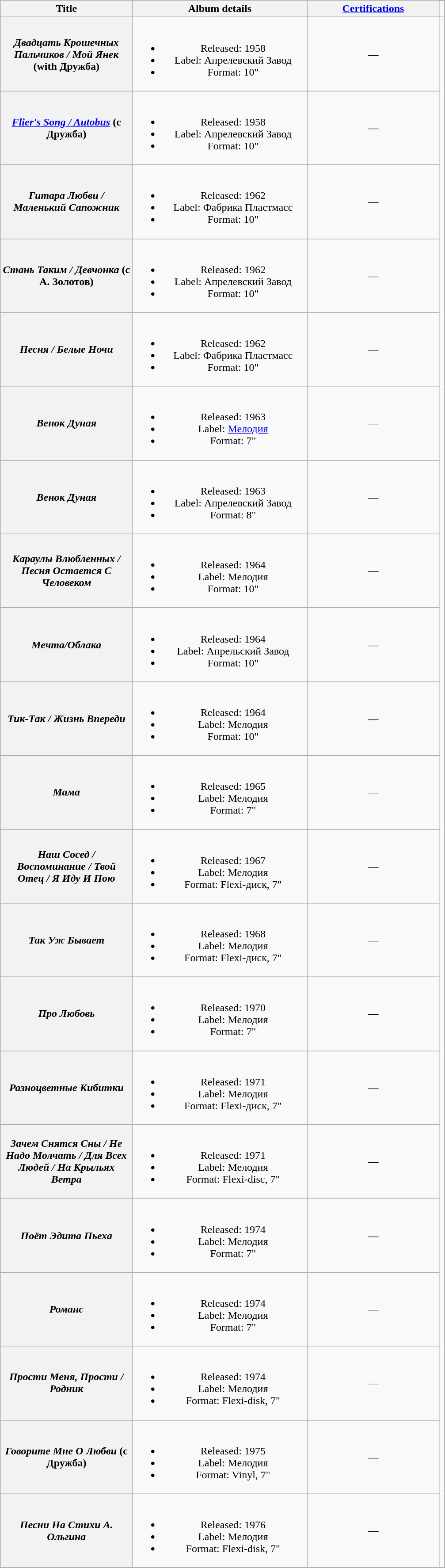<table class="wikitable plainrowheaders" style="text-align:center;">
<tr>
<th scope="col" rowspan="2" style="width:12em;">Title</th>
<th scope="col" rowspan="2" style="width:16em;">Album details</th>
<th scope="col" rowspan="2" style="width:12em;"><a href='#'>Certifications</a></th>
</tr>
<tr>
<td></td>
</tr>
<tr>
<th scope="row"><em>Двадцать Крошечных Пальчиков / Мой Янек</em> (with Дружба)</th>
<td><br><ul><li>Released: 1958</li><li>Label: Апрелевский Завод</li><li>Format: 10"</li></ul></td>
<td>—</td>
</tr>
<tr>
<th scope="row"><em><a href='#'>Flier's Song / Autobus</a></em> (с Дружба)</th>
<td><br><ul><li>Released: 1958</li><li>Label: Апрелевский Завод</li><li>Format: 10"</li></ul></td>
<td>—</td>
</tr>
<tr>
<th scope="row"><em>Гитара Любви / Маленький Сапожник</em></th>
<td><br><ul><li>Released: 1962</li><li>Label: Фабрика Пластмасс</li><li>Format: 10"</li></ul></td>
<td>—</td>
</tr>
<tr>
<th scope="row"><em>Стань Таким / Девчонка</em> (с А. Золотов)</th>
<td><br><ul><li>Released: 1962</li><li>Label: Апрелевский Завод</li><li>Format: 10"</li></ul></td>
<td>—</td>
</tr>
<tr>
<th scope="row"><em>Песня / Белые Ночи</em></th>
<td><br><ul><li>Released: 1962</li><li>Label: Фабрика Пластмасс</li><li>Format: 10"</li></ul></td>
<td>—</td>
</tr>
<tr>
<th scope="row"><em>Венок Дуная</em></th>
<td><br><ul><li>Released: 1963</li><li>Label: <a href='#'>Мелодия</a></li><li>Format: 7"</li></ul></td>
<td>—</td>
</tr>
<tr>
<th scope="row"><em>Венок Дуная</em></th>
<td><br><ul><li>Released: 1963</li><li>Label: Апрелевский Завод</li><li>Format: 8"</li></ul></td>
<td>—</td>
</tr>
<tr>
<th scope="row"><em>Караулы Влюбленных / Песня Остается С Человеком</em></th>
<td><br><ul><li>Released: 1964</li><li>Label: Мелодия</li><li>Format: 10"</li></ul></td>
<td>—</td>
</tr>
<tr>
<th scope="row"><em>Мечта/Облака</em></th>
<td><br><ul><li>Released: 1964</li><li>Label: Апрельский Завод</li><li>Format: 10"</li></ul></td>
<td>—</td>
</tr>
<tr>
<th scope="row"><em>Тик-Так / Жизнь Впереди</em></th>
<td><br><ul><li>Released: 1964</li><li>Label: Мелодия</li><li>Format: 10"</li></ul></td>
<td>—</td>
</tr>
<tr>
<th scope="row"><em>Мама</em></th>
<td><br><ul><li>Released: 1965</li><li>Label: Мелодия</li><li>Format: 7"</li></ul></td>
<td>—</td>
</tr>
<tr>
<th scope="row"><em>Наш Сосед / Воспоминание / Твой Отец / Я Иду И Пою</em></th>
<td><br><ul><li>Released: 1967</li><li>Label: Мелодия</li><li>Format: Flexi-диск, 7"</li></ul></td>
<td>—</td>
</tr>
<tr>
<th scope="row"><em>Так Уж Бывает</em></th>
<td><br><ul><li>Released: 1968</li><li>Label: Мелодия</li><li>Format: Flexi-диск, 7"</li></ul></td>
<td>—</td>
</tr>
<tr>
<th scope="row"><em>Про Любовь</em></th>
<td><br><ul><li>Released: 1970</li><li>Label: Мелодия</li><li>Format: 7"</li></ul></td>
<td>—</td>
</tr>
<tr>
<th scope="row"><em>Разноцветные Кибитки</em></th>
<td><br><ul><li>Released: 1971</li><li>Label: Мелодия</li><li>Format: Flexi-диск, 7"</li></ul></td>
<td>—</td>
</tr>
<tr>
<th scope="row"><em>Зачем Снятся Сны / Не Надо Молчать / Для Всех Людей / На Крыльях Ветра</em></th>
<td><br><ul><li>Released: 1971</li><li>Label: Мелодия</li><li>Format: Flexi-disc, 7"</li></ul></td>
<td>—</td>
</tr>
<tr>
<th scope="row"><em>Поёт Эдита Пьеха</em></th>
<td><br><ul><li>Released: 1974</li><li>Label: Мелодия</li><li>Format: 7"</li></ul></td>
<td>—</td>
</tr>
<tr>
<th scope="row"><em>Романс</em></th>
<td><br><ul><li>Released: 1974</li><li>Label: Мелодия</li><li>Format: 7"</li></ul></td>
<td>—</td>
</tr>
<tr>
<th scope="row"><em>Прости Меня, Прости / Родник</em></th>
<td><br><ul><li>Released: 1974</li><li>Label: Мелодия</li><li>Format: Flexi-disk, 7"</li></ul></td>
<td>—</td>
</tr>
<tr>
<th scope="row"><em>Говорите Мне О Любви</em> (с Дружба)</th>
<td><br><ul><li>Released: 1975</li><li>Label: Мелодия</li><li>Format: Vinyl, 7"</li></ul></td>
<td>—</td>
</tr>
<tr>
<th scope="row"><em>Песни На Стихи А. Ольгина</em></th>
<td><br><ul><li>Released: 1976</li><li>Label: Мелодия</li><li>Format: Flexi-disk, 7"</li></ul></td>
<td>—</td>
</tr>
<tr>
</tr>
<tr |colspan="14" style="font-size:90%"| "—" denotes a recording that did not chart or was not released in that territory.>
</tr>
</table>
